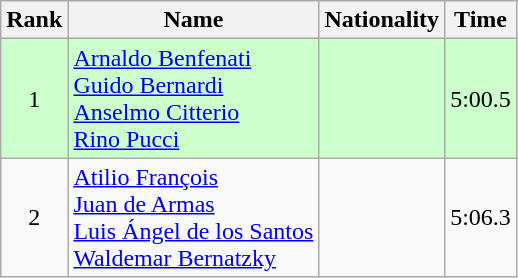<table class="wikitable sortable" style="text-align:center">
<tr>
<th>Rank</th>
<th>Name</th>
<th>Nationality</th>
<th>Time</th>
</tr>
<tr bgcolor=ccffcc>
<td>1</td>
<td align=left><a href='#'>Arnaldo Benfenati</a><br><a href='#'>Guido Bernardi</a><br><a href='#'>Anselmo Citterio</a><br><a href='#'>Rino Pucci</a></td>
<td align=left></td>
<td>5:00.5</td>
</tr>
<tr>
<td>2</td>
<td align=left><a href='#'>Atilio François</a><br><a href='#'>Juan de Armas</a><br><a href='#'>Luis Ángel de los Santos</a><br><a href='#'>Waldemar Bernatzky</a></td>
<td align=left></td>
<td>5:06.3</td>
</tr>
</table>
